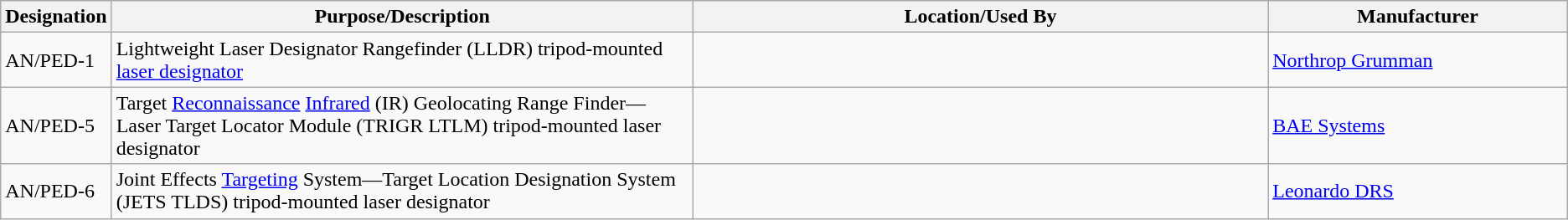<table class="wikitable sortable">
<tr>
<th scope="col">Designation</th>
<th scope="col" style="width: 500px;">Purpose/Description</th>
<th scope="col" style="width: 500px;">Location/Used By</th>
<th scope="col" style="width: 250px;">Manufacturer</th>
</tr>
<tr>
<td>AN/PED-1</td>
<td>Lightweight Laser Designator Rangefinder (LLDR) tripod-mounted <a href='#'>laser designator</a></td>
<td></td>
<td><a href='#'>Northrop Grumman</a></td>
</tr>
<tr>
<td>AN/PED-5</td>
<td>Target <a href='#'>Reconnaissance</a> <a href='#'>Infrared</a> (IR) Geolocating Range Finder—Laser Target Locator Module (TRIGR LTLM) tripod-mounted laser designator</td>
<td></td>
<td><a href='#'>BAE Systems</a></td>
</tr>
<tr>
<td>AN/PED-6</td>
<td>Joint Effects <a href='#'>Targeting</a> System—Target Location Designation System (JETS TLDS) tripod-mounted laser designator</td>
<td></td>
<td><a href='#'>Leonardo DRS</a></td>
</tr>
</table>
